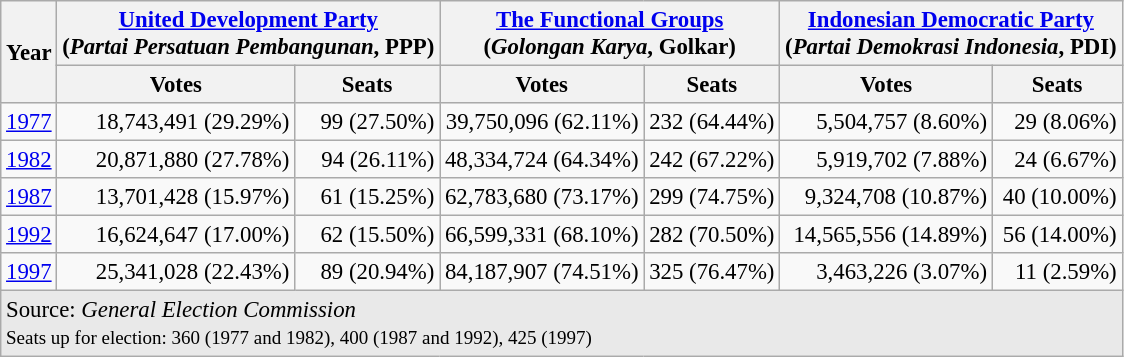<table class="wikitable" style="font-size: 95%;">
<tr>
<th rowspan=2>Year</th>
<th colspan=2><a href='#'>United Development Party</a><br>(<em>Partai Persatuan Pembangunan</em>, PPP)</th>
<th colspan=2><a href='#'>The Functional Groups</a><br>(<em>Golongan Karya</em>, Golkar)</th>
<th colspan=2><a href='#'>Indonesian Democratic Party</a><br>(<em>Partai Demokrasi Indonesia</em>, PDI)</th>
</tr>
<tr>
<th>Votes</th>
<th>Seats</th>
<th>Votes</th>
<th>Seats</th>
<th>Votes</th>
<th>Seats</th>
</tr>
<tr>
<td align=left><a href='#'>1977</a></td>
<td align=right>18,743,491 (29.29%)</td>
<td align=right>99 (27.50%)</td>
<td align=right>39,750,096 (62.11%)</td>
<td align=right>232 (64.44%)</td>
<td align=right>5,504,757 (8.60%)</td>
<td align=right>29 (8.06%)</td>
</tr>
<tr>
<td align=left><a href='#'>1982</a></td>
<td align=right>20,871,880 (27.78%)</td>
<td align=right>94 (26.11%)</td>
<td align=right>48,334,724 (64.34%)</td>
<td align=right>242 (67.22%)</td>
<td align=right>5,919,702 (7.88%)</td>
<td align=right>24 (6.67%)</td>
</tr>
<tr>
<td align=left><a href='#'>1987</a></td>
<td align=right>13,701,428 (15.97%)</td>
<td align=right>61 (15.25%)</td>
<td align=right>62,783,680 (73.17%)</td>
<td align=right>299 (74.75%)</td>
<td align=right>9,324,708 (10.87%)</td>
<td align=right>40 (10.00%)</td>
</tr>
<tr>
<td align=left><a href='#'>1992</a></td>
<td align=right>16,624,647 (17.00%)</td>
<td align=right>62 (15.50%)</td>
<td align=right>66,599,331 (68.10%)</td>
<td align=right>282 (70.50%)</td>
<td align=right>14,565,556 (14.89%)</td>
<td align=right>56 (14.00%)</td>
</tr>
<tr>
<td align=left><a href='#'>1997</a></td>
<td align=right>25,341,028 (22.43%)</td>
<td align=right>89 (20.94%)</td>
<td align=right>84,187,907 (74.51%)</td>
<td align=right>325 (76.47%)</td>
<td align=right>3,463,226 (3.07%)</td>
<td align=right>11 (2.59%)</td>
</tr>
<tr style="background:#E9E9E9;">
<td colspan="7">Source: <em>General Election Commission</em><br><small>Seats up for election: 360 (1977 and 1982), 400 (1987 and 1992), 425 (1997)</small></td>
</tr>
</table>
